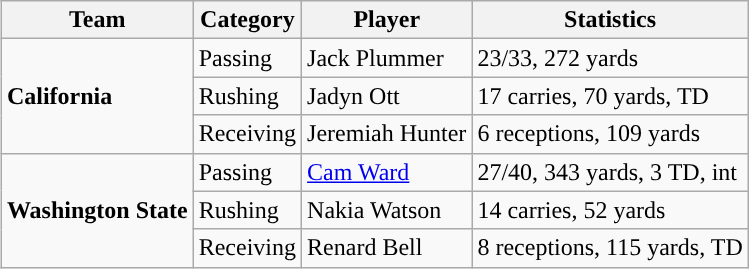<table class="wikitable" style="float: right;">
<tr>
<th>Team</th>
<th>Category</th>
<th>Player</th>
<th>Statistics</th>
</tr>
<tr>
<td rowspan=3><strong>California</strong></td>
<td>Passing</td>
<td>Jack Plummer</td>
<td>23/33, 272 yards</td>
</tr>
<tr>
<td>Rushing</td>
<td>Jadyn Ott</td>
<td>17 carries, 70 yards, TD</td>
</tr>
<tr>
<td>Receiving</td>
<td>Jeremiah Hunter</td>
<td>6 receptions, 109 yards</td>
</tr>
<tr>
<td rowspan=3><strong>Washington State</strong></td>
<td>Passing</td>
<td><a href='#'>Cam Ward</a></td>
<td>27/40, 343 yards, 3 TD, int</td>
</tr>
<tr>
<td>Rushing</td>
<td>Nakia Watson</td>
<td>14 carries, 52 yards</td>
</tr>
<tr>
<td>Receiving</td>
<td>Renard Bell</td>
<td>8 receptions, 115 yards, TD</td>
</tr>
</table>
